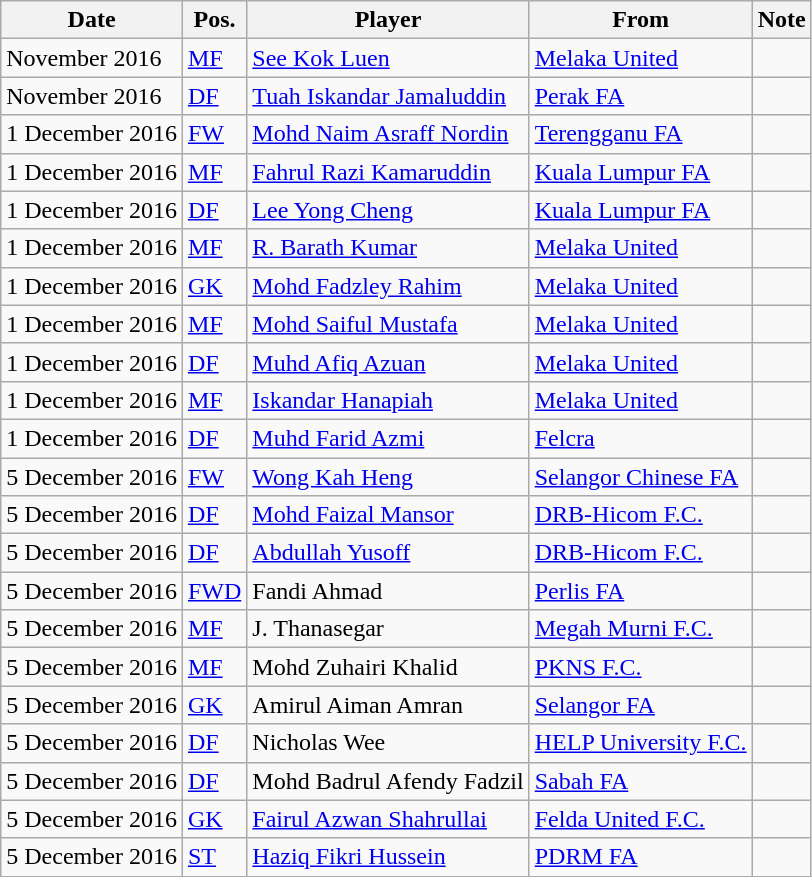<table class="wikitable sortable">
<tr>
<th>Date</th>
<th>Pos.</th>
<th>Player</th>
<th>From</th>
<th>Note</th>
</tr>
<tr>
<td>November 2016</td>
<td><a href='#'>MF</a></td>
<td> <a href='#'>See Kok Luen</a></td>
<td> <a href='#'>Melaka United</a></td>
<td></td>
</tr>
<tr>
<td>November 2016</td>
<td><a href='#'>DF</a></td>
<td> <a href='#'>Tuah Iskandar Jamaluddin</a></td>
<td> <a href='#'>Perak FA</a></td>
<td></td>
</tr>
<tr>
<td>1 December 2016</td>
<td><a href='#'>FW</a></td>
<td> <a href='#'>Mohd Naim Asraff Nordin</a></td>
<td> <a href='#'>Terengganu FA</a></td>
<td></td>
</tr>
<tr>
<td>1 December 2016</td>
<td><a href='#'>MF</a></td>
<td> <a href='#'>Fahrul Razi Kamaruddin</a></td>
<td> <a href='#'>Kuala Lumpur FA</a></td>
<td></td>
</tr>
<tr>
<td>1 December 2016</td>
<td><a href='#'>DF</a></td>
<td> <a href='#'>Lee Yong Cheng</a></td>
<td> <a href='#'>Kuala Lumpur FA</a></td>
<td></td>
</tr>
<tr>
<td>1 December 2016</td>
<td><a href='#'>MF</a></td>
<td> <a href='#'>R. Barath Kumar</a></td>
<td> <a href='#'>Melaka United</a></td>
<td></td>
</tr>
<tr>
<td>1 December 2016</td>
<td><a href='#'>GK</a></td>
<td> <a href='#'>Mohd Fadzley Rahim</a></td>
<td> <a href='#'>Melaka United</a></td>
<td></td>
</tr>
<tr>
<td>1 December 2016</td>
<td><a href='#'>MF</a></td>
<td> <a href='#'>Mohd Saiful Mustafa</a></td>
<td> <a href='#'>Melaka United</a></td>
<td></td>
</tr>
<tr>
<td>1 December 2016</td>
<td><a href='#'>DF</a></td>
<td> <a href='#'>Muhd Afiq Azuan</a></td>
<td> <a href='#'>Melaka United</a></td>
<td></td>
</tr>
<tr>
<td>1 December 2016</td>
<td><a href='#'>MF</a></td>
<td> <a href='#'>Iskandar Hanapiah</a></td>
<td> <a href='#'>Melaka United</a></td>
<td></td>
</tr>
<tr>
<td>1 December 2016</td>
<td><a href='#'>DF</a></td>
<td> <a href='#'>Muhd Farid Azmi</a></td>
<td> <a href='#'>Felcra</a></td>
<td></td>
</tr>
<tr>
<td>5 December 2016</td>
<td><a href='#'>FW</a></td>
<td> <a href='#'>Wong Kah Heng</a></td>
<td> <a href='#'>Selangor Chinese FA</a></td>
<td></td>
</tr>
<tr>
<td>5 December 2016</td>
<td><a href='#'>DF</a></td>
<td> <a href='#'>Mohd Faizal Mansor</a></td>
<td> <a href='#'>DRB-Hicom F.C.</a></td>
<td></td>
</tr>
<tr>
<td>5 December 2016</td>
<td><a href='#'>DF</a></td>
<td> <a href='#'>Abdullah Yusoff</a></td>
<td> <a href='#'>DRB-Hicom F.C.</a></td>
<td></td>
</tr>
<tr>
<td>5 December 2016</td>
<td><a href='#'>FWD</a></td>
<td> Fandi Ahmad</td>
<td> <a href='#'>Perlis FA</a></td>
<td></td>
</tr>
<tr>
<td>5 December 2016</td>
<td><a href='#'>MF</a></td>
<td> J. Thanasegar</td>
<td> <a href='#'>Megah Murni F.C.</a></td>
<td></td>
</tr>
<tr>
<td>5 December 2016</td>
<td><a href='#'>MF</a></td>
<td> Mohd Zuhairi Khalid</td>
<td> <a href='#'>PKNS F.C.</a></td>
<td></td>
</tr>
<tr>
<td>5 December 2016</td>
<td><a href='#'>GK</a></td>
<td> Amirul Aiman Amran</td>
<td> <a href='#'>Selangor FA</a></td>
<td></td>
</tr>
<tr>
<td>5 December 2016</td>
<td><a href='#'>DF</a></td>
<td> Nicholas Wee</td>
<td> <a href='#'>HELP University F.C.</a></td>
<td></td>
</tr>
<tr>
<td>5 December 2016</td>
<td><a href='#'>DF</a></td>
<td> Mohd Badrul Afendy Fadzil</td>
<td> <a href='#'>Sabah FA</a></td>
<td></td>
</tr>
<tr>
<td>5 December 2016</td>
<td><a href='#'>GK</a></td>
<td> <a href='#'>Fairul Azwan Shahrullai</a></td>
<td> <a href='#'>Felda United F.C.</a></td>
<td></td>
</tr>
<tr>
<td>5 December 2016</td>
<td><a href='#'>ST</a></td>
<td> <a href='#'>Haziq Fikri Hussein</a></td>
<td> <a href='#'>PDRM FA</a></td>
<td></td>
</tr>
</table>
